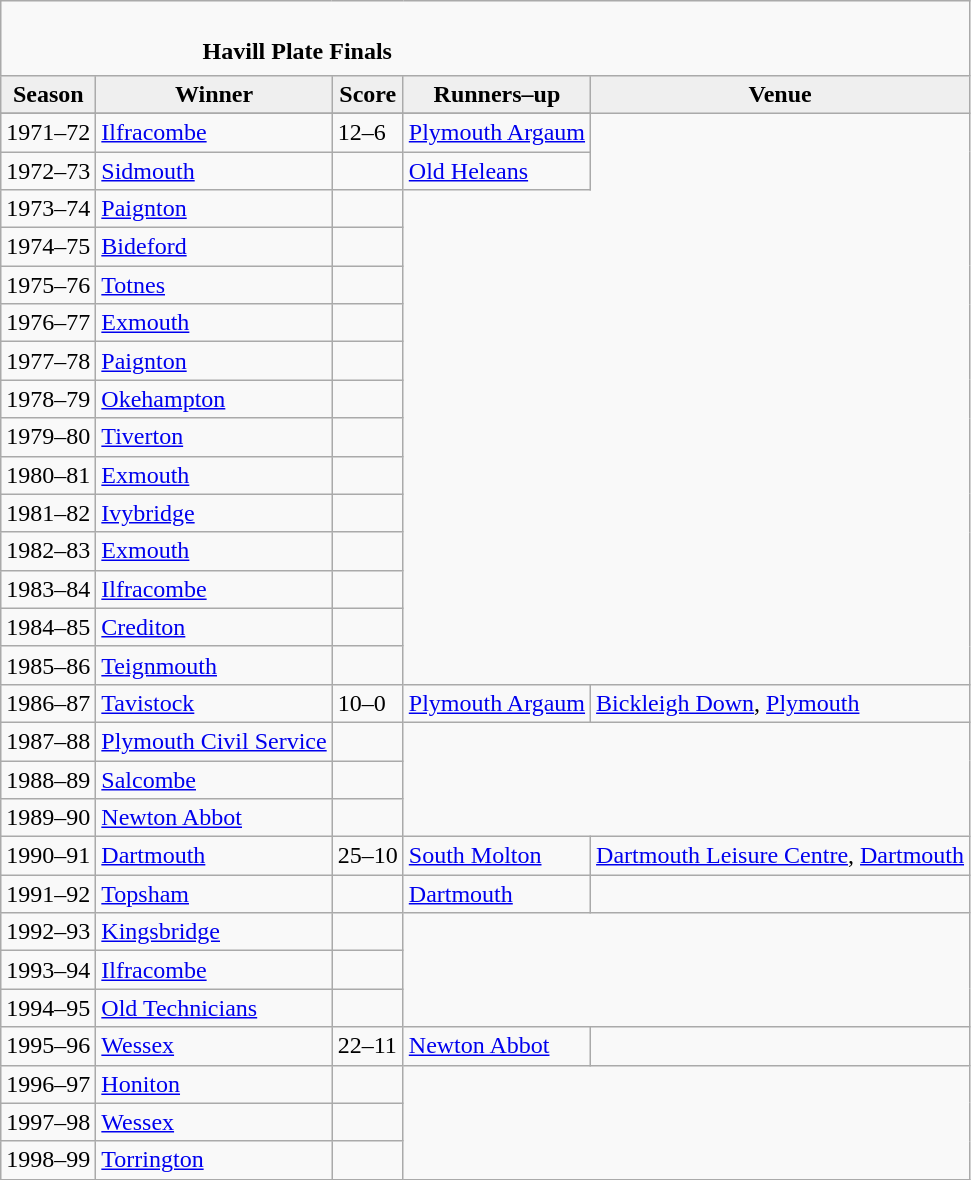<table class="wikitable" style="text-align: left;">
<tr>
<td colspan="5" cellpadding="0" cellspacing="0"><br><table border="0" style="width:100%;" cellpadding="0" cellspacing="0">
<tr>
<td style="width:20%; border:0;"></td>
<td style="border:0;"><strong>Havill Plate Finals</strong></td>
<td style="width:20%; border:0;"></td>
</tr>
</table>
</td>
</tr>
<tr>
<th style="background:#efefef;">Season</th>
<th style="background:#efefef">Winner</th>
<th style="background:#efefef">Score</th>
<th style="background:#efefef;">Runners–up</th>
<th style="background:#efefef;">Venue</th>
</tr>
<tr align=left>
</tr>
<tr>
<td>1971–72</td>
<td><a href='#'>Ilfracombe</a></td>
<td>12–6</td>
<td><a href='#'>Plymouth Argaum</a></td>
</tr>
<tr>
<td>1972–73</td>
<td><a href='#'>Sidmouth</a></td>
<td></td>
<td><a href='#'>Old Heleans</a></td>
</tr>
<tr>
<td>1973–74</td>
<td><a href='#'>Paignton</a></td>
<td></td>
</tr>
<tr>
<td>1974–75</td>
<td><a href='#'>Bideford</a></td>
<td></td>
</tr>
<tr>
<td>1975–76</td>
<td><a href='#'>Totnes</a></td>
<td></td>
</tr>
<tr>
<td>1976–77</td>
<td><a href='#'>Exmouth</a></td>
<td></td>
</tr>
<tr>
<td>1977–78</td>
<td><a href='#'>Paignton</a></td>
<td></td>
</tr>
<tr>
<td>1978–79</td>
<td><a href='#'>Okehampton</a></td>
<td></td>
</tr>
<tr>
<td>1979–80</td>
<td><a href='#'>Tiverton</a></td>
<td></td>
</tr>
<tr>
<td>1980–81</td>
<td><a href='#'>Exmouth</a></td>
<td></td>
</tr>
<tr>
<td>1981–82</td>
<td><a href='#'>Ivybridge</a></td>
<td></td>
</tr>
<tr>
<td>1982–83</td>
<td><a href='#'>Exmouth</a></td>
<td></td>
</tr>
<tr>
<td>1983–84</td>
<td><a href='#'>Ilfracombe</a></td>
<td></td>
</tr>
<tr>
<td>1984–85</td>
<td><a href='#'>Crediton</a></td>
<td></td>
</tr>
<tr>
<td>1985–86</td>
<td><a href='#'>Teignmouth</a></td>
<td></td>
</tr>
<tr>
<td>1986–87</td>
<td><a href='#'>Tavistock</a></td>
<td>10–0</td>
<td><a href='#'>Plymouth Argaum</a></td>
<td><a href='#'>Bickleigh Down</a>, <a href='#'>Plymouth</a></td>
</tr>
<tr>
<td>1987–88</td>
<td><a href='#'>Plymouth Civil Service</a></td>
<td></td>
</tr>
<tr>
<td>1988–89</td>
<td><a href='#'>Salcombe</a></td>
<td></td>
</tr>
<tr>
<td>1989–90</td>
<td><a href='#'>Newton Abbot</a></td>
<td></td>
</tr>
<tr>
<td>1990–91</td>
<td><a href='#'>Dartmouth</a></td>
<td>25–10</td>
<td><a href='#'>South Molton</a></td>
<td><a href='#'>Dartmouth Leisure Centre</a>, <a href='#'>Dartmouth</a></td>
</tr>
<tr>
<td>1991–92</td>
<td><a href='#'>Topsham</a></td>
<td></td>
<td><a href='#'>Dartmouth</a></td>
<td></td>
</tr>
<tr>
<td>1992–93</td>
<td><a href='#'>Kingsbridge</a></td>
<td></td>
</tr>
<tr>
<td>1993–94</td>
<td><a href='#'>Ilfracombe</a></td>
<td></td>
</tr>
<tr>
<td>1994–95</td>
<td><a href='#'>Old Technicians</a></td>
<td></td>
</tr>
<tr>
<td>1995–96</td>
<td><a href='#'>Wessex</a></td>
<td>22–11</td>
<td><a href='#'>Newton Abbot</a></td>
<td></td>
</tr>
<tr>
<td>1996–97</td>
<td><a href='#'>Honiton</a></td>
<td></td>
</tr>
<tr>
<td>1997–98</td>
<td><a href='#'>Wessex</a></td>
<td></td>
</tr>
<tr>
<td>1998–99</td>
<td><a href='#'>Torrington</a></td>
<td></td>
</tr>
<tr>
</tr>
</table>
